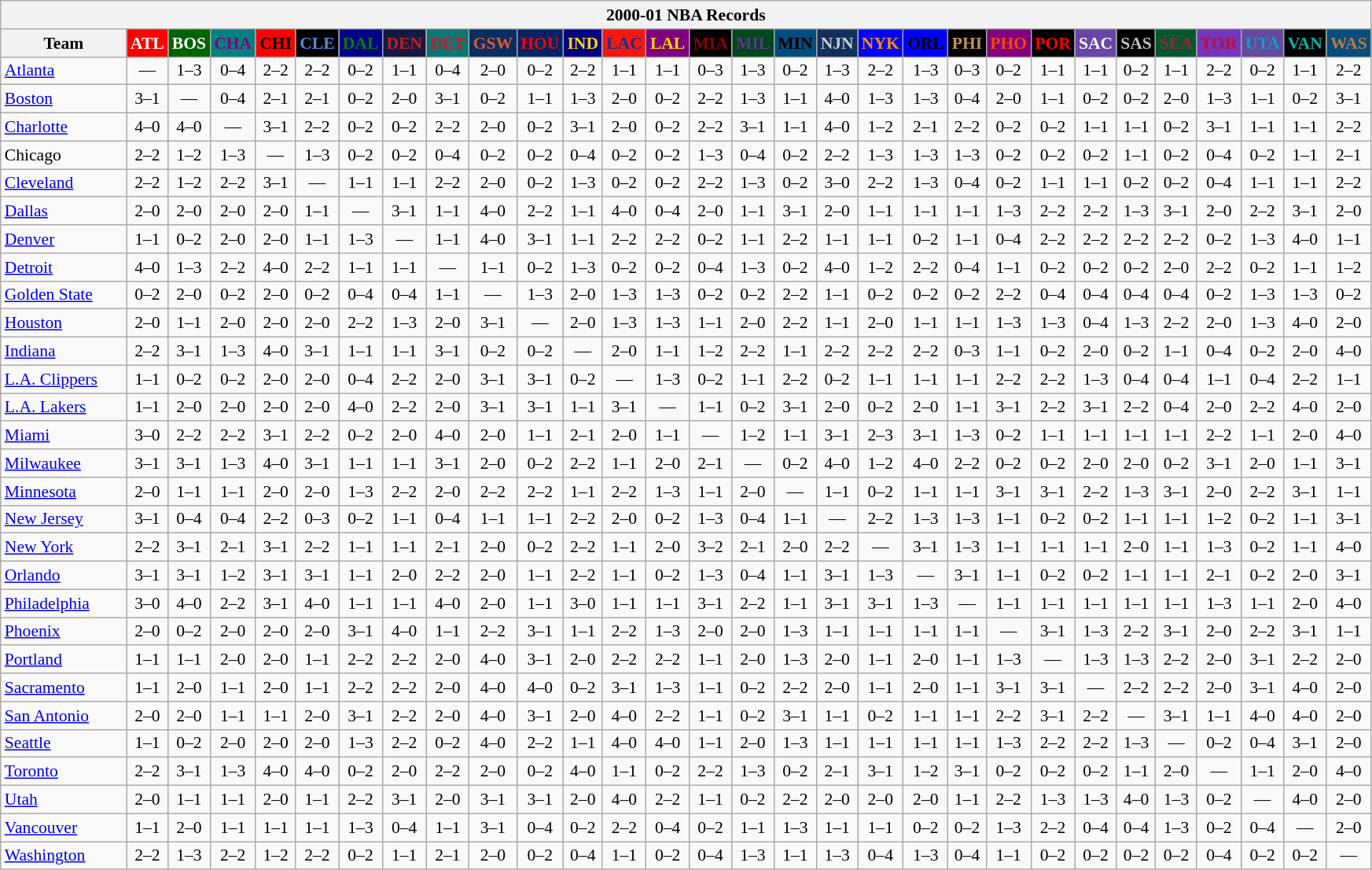<table class="wikitable" style="font-size:90%; text-align:center;">
<tr>
<th colspan=30>2000-01 NBA Records</th>
</tr>
<tr>
<th width=100>Team</th>
<th style="background:#FF0000;color:#FFFFFF;width=35">ATL</th>
<th style="background:#006400;color:#FFFFFF;width=35">BOS</th>
<th style="background:#008080;color:#800080;width=35">CHA</th>
<th style="background:#FF0000;color:#000000;width=35">CHI</th>
<th style="background:#000000;color:#5787DC;width=35">CLE</th>
<th style="background:#00008B;color:#008000;width=35">DAL</th>
<th style="background:#141A44;color:#BC2224;width=35">DEN</th>
<th style="background:#0C7674;color:#BB222C;width=35">DET</th>
<th style="background:#072E63;color:#DC5A34;width=35">GSW</th>
<th style="background:#002366;color:#FF0000;width=35">HOU</th>
<th style="background:#000080;color:#FFD700;width=35">IND</th>
<th style="background:#F9160D;color:#1A2E8B;width=35">LAC</th>
<th style="background:#800080;color:#FFD700;width=35">LAL</th>
<th style="background:#000000;color:#8B0000;width=35">MIA</th>
<th style="background:#00471B;color:#5C378A;width=35">MIL</th>
<th style="background:#044D80;color:#000000;width=35">MIN</th>
<th style="background:#12305B;color:#C4CED4;width=35">NJN</th>
<th style="background:#0000FF;color:#FF8C00;width=35">NYK</th>
<th style="background:#0000FF;color:#000000;width=35">ORL</th>
<th style="background:#000000;color:#BB9754;width=35">PHI</th>
<th style="background:#800080;color:#FF4500;width=35">PHO</th>
<th style="background:#000000;color:#FF0000;width=35">POR</th>
<th style="background:#6846A8;color:#FFFFFF;width=35">SAC</th>
<th style="background:#000000;color:#C0C0C0;width=35">SAS</th>
<th style="background:#005831;color:#992634;width=35">SEA</th>
<th style="background:#7436BF;color:#BE0F34;width=35">TOR</th>
<th style="background:#644A9C;color:#149BC7;width=35">UTA</th>
<th style="background:#000000;color:#0CB2AC;width=35">VAN</th>
<th style="background:#044D7D;color:#BC7A44;width=35">WAS</th>
</tr>
<tr>
<td style="text-align:left;"><a href='#'>Atlanta</a></td>
<td>—</td>
<td>1–3</td>
<td>0–4</td>
<td>2–2</td>
<td>2–2</td>
<td>0–2</td>
<td>1–1</td>
<td>0–4</td>
<td>2–0</td>
<td>0–2</td>
<td>2–2</td>
<td>1–1</td>
<td>1–1</td>
<td>0–3</td>
<td>1–3</td>
<td>0–2</td>
<td>1–3</td>
<td>2–2</td>
<td>1–3</td>
<td>0–3</td>
<td>0–2</td>
<td>1–1</td>
<td>1–1</td>
<td>0–2</td>
<td>1–1</td>
<td>2–2</td>
<td>0–2</td>
<td>1–1</td>
<td>2–2</td>
</tr>
<tr>
<td style="text-align:left;"><a href='#'>Boston</a></td>
<td>3–1</td>
<td>—</td>
<td>0–4</td>
<td>2–1</td>
<td>2–1</td>
<td>0–2</td>
<td>2–0</td>
<td>3–1</td>
<td>0–2</td>
<td>1–1</td>
<td>1–3</td>
<td>2–0</td>
<td>0–2</td>
<td>2–2</td>
<td>1–3</td>
<td>1–1</td>
<td>4–0</td>
<td>1–3</td>
<td>1–3</td>
<td>0–4</td>
<td>2–0</td>
<td>1–1</td>
<td>0–2</td>
<td>0–2</td>
<td>2–0</td>
<td>1–3</td>
<td>1–1</td>
<td>0–2</td>
<td>3–1</td>
</tr>
<tr>
<td style="text-align:left;"><a href='#'>Charlotte</a></td>
<td>4–0</td>
<td>4–0</td>
<td>—</td>
<td>3–1</td>
<td>2–2</td>
<td>0–2</td>
<td>0–2</td>
<td>2–2</td>
<td>2–0</td>
<td>0–2</td>
<td>3–1</td>
<td>2–0</td>
<td>0–2</td>
<td>2–2</td>
<td>3–1</td>
<td>1–1</td>
<td>4–0</td>
<td>1–2</td>
<td>2–1</td>
<td>2–2</td>
<td>0–2</td>
<td>0–2</td>
<td>1–1</td>
<td>1–1</td>
<td>0–2</td>
<td>3–1</td>
<td>1–1</td>
<td>1–1</td>
<td>2–2</td>
</tr>
<tr>
<td style="text-align:left;">Chicago</td>
<td>2–2</td>
<td>1–2</td>
<td>1–3</td>
<td>—</td>
<td>1–3</td>
<td>0–2</td>
<td>0–2</td>
<td>0–4</td>
<td>0–2</td>
<td>0–2</td>
<td>0–4</td>
<td>0–2</td>
<td>0–2</td>
<td>1–3</td>
<td>0–4</td>
<td>0–2</td>
<td>2–2</td>
<td>1–3</td>
<td>1–3</td>
<td>1–3</td>
<td>0–2</td>
<td>0–2</td>
<td>0–2</td>
<td>1–1</td>
<td>0–2</td>
<td>0–4</td>
<td>0–2</td>
<td>1–1</td>
<td>2–1</td>
</tr>
<tr>
<td style="text-align:left;"><a href='#'>Cleveland</a></td>
<td>2–2</td>
<td>1–2</td>
<td>2–2</td>
<td>3–1</td>
<td>—</td>
<td>1–1</td>
<td>1–1</td>
<td>2–2</td>
<td>2–0</td>
<td>0–2</td>
<td>1–3</td>
<td>0–2</td>
<td>0–2</td>
<td>2–2</td>
<td>1–3</td>
<td>0–2</td>
<td>3–0</td>
<td>2–2</td>
<td>1–3</td>
<td>0–4</td>
<td>0–2</td>
<td>1–1</td>
<td>1–1</td>
<td>0–2</td>
<td>0–2</td>
<td>0–4</td>
<td>1–1</td>
<td>1–1</td>
<td>2–2</td>
</tr>
<tr>
<td style="text-align:left;"><a href='#'>Dallas</a></td>
<td>2–0</td>
<td>2–0</td>
<td>2–0</td>
<td>2–0</td>
<td>1–1</td>
<td>—</td>
<td>3–1</td>
<td>1–1</td>
<td>4–0</td>
<td>2–2</td>
<td>1–1</td>
<td>4–0</td>
<td>0–4</td>
<td>2–0</td>
<td>1–1</td>
<td>3–1</td>
<td>2–0</td>
<td>1–1</td>
<td>1–1</td>
<td>1–1</td>
<td>1–3</td>
<td>2–2</td>
<td>2–2</td>
<td>1–3</td>
<td>3–1</td>
<td>2–0</td>
<td>2–2</td>
<td>3–1</td>
<td>2–0</td>
</tr>
<tr>
<td style="text-align:left;"><a href='#'>Denver</a></td>
<td>1–1</td>
<td>0–2</td>
<td>2–0</td>
<td>2–0</td>
<td>1–1</td>
<td>1–3</td>
<td>—</td>
<td>1–1</td>
<td>4–0</td>
<td>3–1</td>
<td>1–1</td>
<td>2–2</td>
<td>2–2</td>
<td>0–2</td>
<td>1–1</td>
<td>2–2</td>
<td>1–1</td>
<td>1–1</td>
<td>0–2</td>
<td>1–1</td>
<td>0–4</td>
<td>2–2</td>
<td>2–2</td>
<td>2–2</td>
<td>2–2</td>
<td>0–2</td>
<td>1–3</td>
<td>4–0</td>
<td>1–1</td>
</tr>
<tr>
<td style="text-align:left;"><a href='#'>Detroit</a></td>
<td>4–0</td>
<td>1–3</td>
<td>2–2</td>
<td>4–0</td>
<td>2–2</td>
<td>1–1</td>
<td>1–1</td>
<td>—</td>
<td>1–1</td>
<td>0–2</td>
<td>1–3</td>
<td>0–2</td>
<td>0–2</td>
<td>0–4</td>
<td>1–3</td>
<td>0–2</td>
<td>4–0</td>
<td>1–2</td>
<td>2–2</td>
<td>0–4</td>
<td>1–1</td>
<td>0–2</td>
<td>0–2</td>
<td>0–2</td>
<td>2–0</td>
<td>2–2</td>
<td>0–2</td>
<td>1–1</td>
<td>1–2</td>
</tr>
<tr>
<td style="text-align:left;"><a href='#'>Golden State</a></td>
<td>0–2</td>
<td>2–0</td>
<td>0–2</td>
<td>2–0</td>
<td>0–2</td>
<td>0–4</td>
<td>0–4</td>
<td>1–1</td>
<td>—</td>
<td>1–3</td>
<td>2–0</td>
<td>1–3</td>
<td>1–3</td>
<td>0–2</td>
<td>0–2</td>
<td>2–2</td>
<td>1–1</td>
<td>0–2</td>
<td>0–2</td>
<td>0–2</td>
<td>2–2</td>
<td>0–4</td>
<td>0–4</td>
<td>0–4</td>
<td>0–4</td>
<td>0–2</td>
<td>1–3</td>
<td>1–3</td>
<td>0–2</td>
</tr>
<tr>
<td style="text-align:left;"><a href='#'>Houston</a></td>
<td>2–0</td>
<td>1–1</td>
<td>2–0</td>
<td>2–0</td>
<td>2–0</td>
<td>2–2</td>
<td>1–3</td>
<td>2–0</td>
<td>3–1</td>
<td>—</td>
<td>2–0</td>
<td>1–3</td>
<td>1–3</td>
<td>1–1</td>
<td>2–0</td>
<td>2–2</td>
<td>1–1</td>
<td>2–0</td>
<td>1–1</td>
<td>1–1</td>
<td>1–3</td>
<td>1–3</td>
<td>0–4</td>
<td>1–3</td>
<td>2–2</td>
<td>2–0</td>
<td>1–3</td>
<td>4–0</td>
<td>2–0</td>
</tr>
<tr>
<td style="text-align:left;"><a href='#'>Indiana</a></td>
<td>2–2</td>
<td>3–1</td>
<td>1–3</td>
<td>4–0</td>
<td>3–1</td>
<td>1–1</td>
<td>1–1</td>
<td>3–1</td>
<td>0–2</td>
<td>0–2</td>
<td>—</td>
<td>2–0</td>
<td>1–1</td>
<td>1–2</td>
<td>2–2</td>
<td>1–1</td>
<td>2–2</td>
<td>2–2</td>
<td>2–2</td>
<td>0–3</td>
<td>1–1</td>
<td>0–2</td>
<td>2–0</td>
<td>0–2</td>
<td>1–1</td>
<td>0–4</td>
<td>0–2</td>
<td>2–0</td>
<td>4–0</td>
</tr>
<tr>
<td style="text-align:left;"><a href='#'>L.A. Clippers</a></td>
<td>1–1</td>
<td>0–2</td>
<td>0–2</td>
<td>2–0</td>
<td>2–0</td>
<td>0–4</td>
<td>2–2</td>
<td>2–0</td>
<td>3–1</td>
<td>3–1</td>
<td>0–2</td>
<td>—</td>
<td>1–3</td>
<td>0–2</td>
<td>1–1</td>
<td>2–2</td>
<td>0–2</td>
<td>1–1</td>
<td>1–1</td>
<td>1–1</td>
<td>2–2</td>
<td>2–2</td>
<td>1–3</td>
<td>0–4</td>
<td>0–4</td>
<td>1–1</td>
<td>0–4</td>
<td>2–2</td>
<td>1–1</td>
</tr>
<tr>
<td style="text-align:left;"><a href='#'>L.A. Lakers</a></td>
<td>1–1</td>
<td>2–0</td>
<td>2–0</td>
<td>2–0</td>
<td>2–0</td>
<td>4–0</td>
<td>2–2</td>
<td>2–0</td>
<td>3–1</td>
<td>3–1</td>
<td>1–1</td>
<td>3–1</td>
<td>—</td>
<td>1–1</td>
<td>0–2</td>
<td>3–1</td>
<td>2–0</td>
<td>0–2</td>
<td>2–0</td>
<td>1–1</td>
<td>3–1</td>
<td>2–2</td>
<td>3–1</td>
<td>2–2</td>
<td>0–4</td>
<td>2–0</td>
<td>2–2</td>
<td>4–0</td>
<td>2–0</td>
</tr>
<tr>
<td style="text-align:left;"><a href='#'>Miami</a></td>
<td>3–0</td>
<td>2–2</td>
<td>2–2</td>
<td>3–1</td>
<td>2–2</td>
<td>0–2</td>
<td>2–0</td>
<td>4–0</td>
<td>2–0</td>
<td>1–1</td>
<td>2–1</td>
<td>2–0</td>
<td>1–1</td>
<td>—</td>
<td>1–2</td>
<td>1–1</td>
<td>3–1</td>
<td>2–3</td>
<td>3–1</td>
<td>1–3</td>
<td>0–2</td>
<td>1–1</td>
<td>1–1</td>
<td>1–1</td>
<td>1–1</td>
<td>2–2</td>
<td>1–1</td>
<td>2–0</td>
<td>4–0</td>
</tr>
<tr>
<td style="text-align:left;"><a href='#'>Milwaukee</a></td>
<td>3–1</td>
<td>3–1</td>
<td>1–3</td>
<td>4–0</td>
<td>3–1</td>
<td>1–1</td>
<td>1–1</td>
<td>3–1</td>
<td>2–0</td>
<td>0–2</td>
<td>2–2</td>
<td>1–1</td>
<td>2–0</td>
<td>2–1</td>
<td>—</td>
<td>0–2</td>
<td>4–0</td>
<td>1–2</td>
<td>4–0</td>
<td>2–2</td>
<td>0–2</td>
<td>0–2</td>
<td>2–0</td>
<td>2–0</td>
<td>0–2</td>
<td>3–1</td>
<td>2–0</td>
<td>1–1</td>
<td>3–1</td>
</tr>
<tr>
<td style="text-align:left;"><a href='#'>Minnesota</a></td>
<td>2–0</td>
<td>1–1</td>
<td>1–1</td>
<td>2–0</td>
<td>2–0</td>
<td>1–3</td>
<td>2–2</td>
<td>2–0</td>
<td>2–2</td>
<td>2–2</td>
<td>1–1</td>
<td>2–2</td>
<td>1–3</td>
<td>1–1</td>
<td>2–0</td>
<td>—</td>
<td>1–1</td>
<td>0–2</td>
<td>1–1</td>
<td>1–1</td>
<td>3–1</td>
<td>3–1</td>
<td>2–2</td>
<td>1–3</td>
<td>3–1</td>
<td>2–0</td>
<td>2–2</td>
<td>3–1</td>
<td>1–1</td>
</tr>
<tr>
<td style="text-align:left;"><a href='#'>New Jersey</a></td>
<td>3–1</td>
<td>0–4</td>
<td>0–4</td>
<td>2–2</td>
<td>0–3</td>
<td>0–2</td>
<td>1–1</td>
<td>0–4</td>
<td>1–1</td>
<td>1–1</td>
<td>2–2</td>
<td>2–0</td>
<td>0–2</td>
<td>1–3</td>
<td>0–4</td>
<td>1–1</td>
<td>—</td>
<td>2–2</td>
<td>1–3</td>
<td>1–3</td>
<td>1–1</td>
<td>0–2</td>
<td>0–2</td>
<td>1–1</td>
<td>1–1</td>
<td>1–2</td>
<td>0–2</td>
<td>1–1</td>
<td>3–1</td>
</tr>
<tr>
<td style="text-align:left;"><a href='#'>New York</a></td>
<td>2–2</td>
<td>3–1</td>
<td>2–1</td>
<td>3–1</td>
<td>2–2</td>
<td>1–1</td>
<td>1–1</td>
<td>2–1</td>
<td>2–0</td>
<td>0–2</td>
<td>2–2</td>
<td>1–1</td>
<td>2–0</td>
<td>3–2</td>
<td>2–1</td>
<td>2–0</td>
<td>2–2</td>
<td>—</td>
<td>3–1</td>
<td>1–3</td>
<td>1–1</td>
<td>1–1</td>
<td>1–1</td>
<td>2–0</td>
<td>1–1</td>
<td>1–3</td>
<td>0–2</td>
<td>1–1</td>
<td>4–0</td>
</tr>
<tr>
<td style="text-align:left;"><a href='#'>Orlando</a></td>
<td>3–1</td>
<td>3–1</td>
<td>1–2</td>
<td>3–1</td>
<td>3–1</td>
<td>1–1</td>
<td>2–0</td>
<td>2–2</td>
<td>2–0</td>
<td>1–1</td>
<td>2–2</td>
<td>1–1</td>
<td>0–2</td>
<td>1–3</td>
<td>0–4</td>
<td>1–1</td>
<td>3–1</td>
<td>1–3</td>
<td>—</td>
<td>3–1</td>
<td>1–1</td>
<td>0–2</td>
<td>0–2</td>
<td>1–1</td>
<td>1–1</td>
<td>2–1</td>
<td>0–2</td>
<td>2–0</td>
<td>3–1</td>
</tr>
<tr>
<td style="text-align:left;"><a href='#'>Philadelphia</a></td>
<td>3–0</td>
<td>4–0</td>
<td>2–2</td>
<td>3–1</td>
<td>4–0</td>
<td>1–1</td>
<td>1–1</td>
<td>4–0</td>
<td>2–0</td>
<td>1–1</td>
<td>3–0</td>
<td>1–1</td>
<td>1–1</td>
<td>3–1</td>
<td>2–2</td>
<td>1–1</td>
<td>3–1</td>
<td>3–1</td>
<td>1–3</td>
<td>—</td>
<td>1–1</td>
<td>1–1</td>
<td>1–1</td>
<td>1–1</td>
<td>1–1</td>
<td>1–3</td>
<td>1–1</td>
<td>2–0</td>
<td>4–0</td>
</tr>
<tr>
<td style="text-align:left;"><a href='#'>Phoenix</a></td>
<td>2–0</td>
<td>0–2</td>
<td>2–0</td>
<td>2–0</td>
<td>2–0</td>
<td>3–1</td>
<td>4–0</td>
<td>1–1</td>
<td>2–2</td>
<td>3–1</td>
<td>1–1</td>
<td>2–2</td>
<td>1–3</td>
<td>2–0</td>
<td>2–0</td>
<td>1–3</td>
<td>1–1</td>
<td>1–1</td>
<td>1–1</td>
<td>1–1</td>
<td>—</td>
<td>3–1</td>
<td>1–3</td>
<td>2–2</td>
<td>3–1</td>
<td>2–0</td>
<td>2–2</td>
<td>3–1</td>
<td>1–1</td>
</tr>
<tr>
<td style="text-align:left;"><a href='#'>Portland</a></td>
<td>1–1</td>
<td>1–1</td>
<td>2–0</td>
<td>2–0</td>
<td>1–1</td>
<td>2–2</td>
<td>2–2</td>
<td>2–0</td>
<td>4–0</td>
<td>3–1</td>
<td>2–0</td>
<td>2–2</td>
<td>2–2</td>
<td>1–1</td>
<td>2–0</td>
<td>1–3</td>
<td>2–0</td>
<td>1–1</td>
<td>2–0</td>
<td>1–1</td>
<td>1–3</td>
<td>—</td>
<td>1–3</td>
<td>1–3</td>
<td>2–2</td>
<td>2–0</td>
<td>3–1</td>
<td>2–2</td>
<td>2–0</td>
</tr>
<tr>
<td style="text-align:left;"><a href='#'>Sacramento</a></td>
<td>1–1</td>
<td>2–0</td>
<td>1–1</td>
<td>2–0</td>
<td>1–1</td>
<td>2–2</td>
<td>2–2</td>
<td>2–0</td>
<td>4–0</td>
<td>4–0</td>
<td>0–2</td>
<td>3–1</td>
<td>1–3</td>
<td>1–1</td>
<td>0–2</td>
<td>2–2</td>
<td>2–0</td>
<td>1–1</td>
<td>2–0</td>
<td>1–1</td>
<td>3–1</td>
<td>3–1</td>
<td>—</td>
<td>2–2</td>
<td>2–2</td>
<td>2–0</td>
<td>3–1</td>
<td>4–0</td>
<td>2–0</td>
</tr>
<tr>
<td style="text-align:left;"><a href='#'>San Antonio</a></td>
<td>2–0</td>
<td>2–0</td>
<td>1–1</td>
<td>1–1</td>
<td>2–0</td>
<td>3–1</td>
<td>2–2</td>
<td>2–0</td>
<td>4–0</td>
<td>3–1</td>
<td>2–0</td>
<td>4–0</td>
<td>2–2</td>
<td>1–1</td>
<td>0–2</td>
<td>3–1</td>
<td>1–1</td>
<td>0–2</td>
<td>1–1</td>
<td>1–1</td>
<td>2–2</td>
<td>3–1</td>
<td>2–2</td>
<td>—</td>
<td>3–1</td>
<td>1–1</td>
<td>4–0</td>
<td>4–0</td>
<td>2–0</td>
</tr>
<tr>
<td style="text-align:left;"><a href='#'>Seattle</a></td>
<td>1–1</td>
<td>0–2</td>
<td>2–0</td>
<td>2–0</td>
<td>2–0</td>
<td>1–3</td>
<td>2–2</td>
<td>0–2</td>
<td>4–0</td>
<td>2–2</td>
<td>1–1</td>
<td>4–0</td>
<td>4–0</td>
<td>1–1</td>
<td>2–0</td>
<td>1–3</td>
<td>1–1</td>
<td>1–1</td>
<td>1–1</td>
<td>1–1</td>
<td>1–3</td>
<td>2–2</td>
<td>2–2</td>
<td>1–3</td>
<td>—</td>
<td>0–2</td>
<td>0–4</td>
<td>3–1</td>
<td>2–0</td>
</tr>
<tr>
<td style="text-align:left;"><a href='#'>Toronto</a></td>
<td>2–2</td>
<td>3–1</td>
<td>1–3</td>
<td>4–0</td>
<td>4–0</td>
<td>0–2</td>
<td>2–0</td>
<td>2–2</td>
<td>2–0</td>
<td>0–2</td>
<td>4–0</td>
<td>1–1</td>
<td>0–2</td>
<td>2–2</td>
<td>1–3</td>
<td>0–2</td>
<td>2–1</td>
<td>3–1</td>
<td>1–2</td>
<td>3–1</td>
<td>0–2</td>
<td>0–2</td>
<td>0–2</td>
<td>1–1</td>
<td>2–0</td>
<td>—</td>
<td>1–1</td>
<td>2–0</td>
<td>4–0</td>
</tr>
<tr>
<td style="text-align:left;"><a href='#'>Utah</a></td>
<td>2–0</td>
<td>1–1</td>
<td>1–1</td>
<td>2–0</td>
<td>1–1</td>
<td>2–2</td>
<td>3–1</td>
<td>2–0</td>
<td>3–1</td>
<td>3–1</td>
<td>2–0</td>
<td>4–0</td>
<td>2–2</td>
<td>1–1</td>
<td>0–2</td>
<td>2–2</td>
<td>2–0</td>
<td>2–0</td>
<td>2–0</td>
<td>1–1</td>
<td>2–2</td>
<td>1–3</td>
<td>1–3</td>
<td>4–0</td>
<td>1–3</td>
<td>0–2</td>
<td>—</td>
<td>4–0</td>
<td>2–0</td>
</tr>
<tr>
<td style="text-align:left;"><a href='#'>Vancouver</a></td>
<td>1–1</td>
<td>2–0</td>
<td>1–1</td>
<td>1–1</td>
<td>1–1</td>
<td>1–3</td>
<td>0–4</td>
<td>1–1</td>
<td>3–1</td>
<td>0–4</td>
<td>0–2</td>
<td>2–2</td>
<td>0–4</td>
<td>0–2</td>
<td>1–1</td>
<td>1–3</td>
<td>1–1</td>
<td>1–1</td>
<td>0–2</td>
<td>0–2</td>
<td>1–3</td>
<td>2–2</td>
<td>0–4</td>
<td>0–4</td>
<td>1–3</td>
<td>0–2</td>
<td>0–4</td>
<td>—</td>
<td>2–0</td>
</tr>
<tr>
<td style="text-align:left;"><a href='#'>Washington</a></td>
<td>2–2</td>
<td>1–3</td>
<td>2–2</td>
<td>1–2</td>
<td>2–2</td>
<td>0–2</td>
<td>1–1</td>
<td>2–1</td>
<td>2–0</td>
<td>0–2</td>
<td>0–4</td>
<td>1–1</td>
<td>0–2</td>
<td>0–4</td>
<td>1–3</td>
<td>1–1</td>
<td>1–3</td>
<td>0–4</td>
<td>1–3</td>
<td>0–4</td>
<td>1–1</td>
<td>0–2</td>
<td>0–2</td>
<td>0–2</td>
<td>0–2</td>
<td>0–4</td>
<td>0–2</td>
<td>0–2</td>
<td>—</td>
</tr>
</table>
